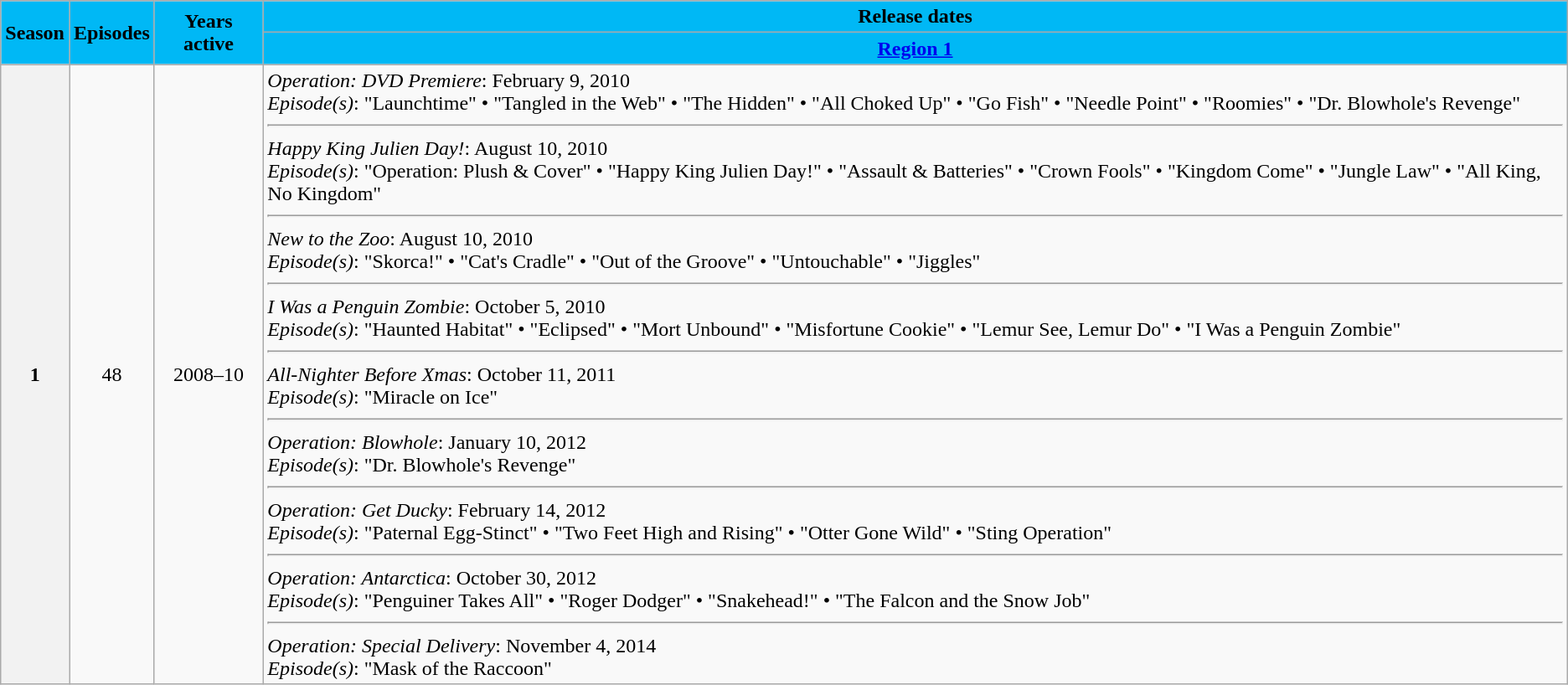<table class="wikitable">
<tr>
<th rowspan=2 style="background:#00B8F5">Season</th>
<th rowspan=2 style="background:#00B8F5">Episodes</th>
<th rowspan=2 style="background:#00B8F5">Years active</th>
<th colspan=1 style="background:#00B8F5">Release dates</th>
</tr>
<tr>
<th style="background:#00B8F5"><a href='#'>Region 1</a></th>
</tr>
<tr>
<th>1</th>
<td style="text-align: center">48</td>
<td style="text-align: center">2008–10</td>
<td><em>Operation: DVD Premiere</em>: February 9, 2010<br><em>Episode(s)</em>: "Launchtime" • "Tangled in the Web" • "The Hidden" • "All Choked Up" • "Go Fish" • "Needle Point" • "Roomies" • "Dr. Blowhole's Revenge"<hr><em>Happy King Julien Day!</em>: August 10, 2010<br><em>Episode(s)</em>: "Operation: Plush & Cover" • "Happy King Julien Day!" • "Assault & Batteries" • "Crown Fools" • "Kingdom Come" • "Jungle Law" • "All King, No Kingdom"<hr><em>New to the Zoo</em>: August 10, 2010<br><em>Episode(s)</em>: "Skorca!" • "Cat's Cradle" • "Out of the Groove" • "Untouchable" • "Jiggles"<hr><em>I Was a Penguin Zombie</em>: October 5, 2010<br><em>Episode(s)</em>: "Haunted Habitat" • "Eclipsed" • "Mort Unbound" • "Misfortune Cookie" • "Lemur See, Lemur Do" • "I Was a Penguin Zombie"<hr><em>All-Nighter Before Xmas</em>: October 11, 2011<br><em>Episode(s)</em>: "Miracle on Ice"<hr><em>Operation: Blowhole</em>: January 10, 2012<br><em>Episode(s)</em>: "Dr. Blowhole's Revenge"<hr><em>Operation: Get Ducky</em>: February 14, 2012<br><em>Episode(s)</em>: "Paternal Egg-Stinct" • "Two Feet High and Rising" • "Otter Gone Wild" • "Sting Operation"<hr><em>Operation: Antarctica</em>: October 30, 2012<br><em>Episode(s)</em>: "Penguiner Takes All" • "Roger Dodger" • "Snakehead!" • "The Falcon and the Snow Job"<hr><em>Operation: Special Delivery</em>: November 4, 2014<br><em>Episode(s)</em>: "Mask of the Raccoon"</td>
</tr>
</table>
